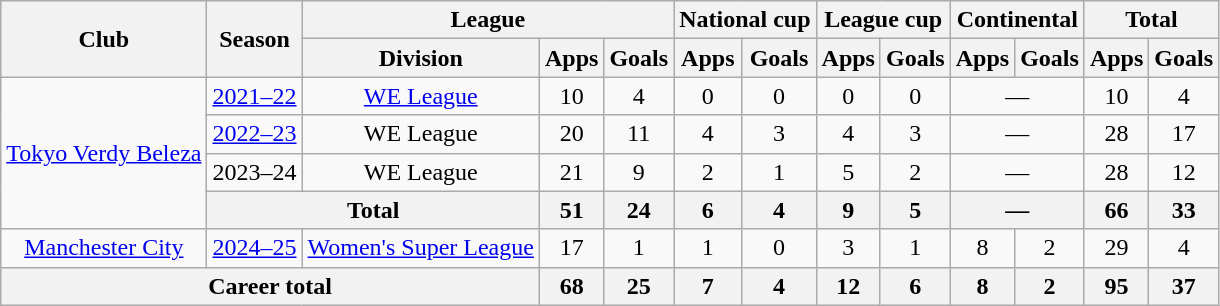<table class="wikitable" style="text-align:center">
<tr>
<th rowspan="2">Club</th>
<th rowspan="2">Season</th>
<th colspan="3">League</th>
<th colspan="2">National cup</th>
<th colspan="2">League cup</th>
<th colspan="2">Continental</th>
<th colspan="2">Total</th>
</tr>
<tr>
<th>Division</th>
<th>Apps</th>
<th>Goals</th>
<th>Apps</th>
<th>Goals</th>
<th>Apps</th>
<th>Goals</th>
<th>Apps</th>
<th>Goals</th>
<th>Apps</th>
<th>Goals</th>
</tr>
<tr>
<td rowspan="4"><a href='#'>Tokyo Verdy Beleza</a></td>
<td><a href='#'>2021–22</a></td>
<td><a href='#'>WE League</a></td>
<td>10</td>
<td>4</td>
<td>0</td>
<td>0</td>
<td>0</td>
<td>0</td>
<td colspan=2>—</td>
<td>10</td>
<td>4</td>
</tr>
<tr>
<td><a href='#'>2022–23</a></td>
<td>WE League</td>
<td>20</td>
<td>11</td>
<td>4</td>
<td>3</td>
<td>4</td>
<td>3</td>
<td colspan=2>—</td>
<td>28</td>
<td>17</td>
</tr>
<tr>
<td>2023–24</td>
<td>WE League</td>
<td>21</td>
<td>9</td>
<td>2</td>
<td>1</td>
<td>5</td>
<td>2</td>
<td colspan=2>—</td>
<td>28</td>
<td>12</td>
</tr>
<tr>
<th colspan="2">Total</th>
<th>51</th>
<th>24</th>
<th>6</th>
<th>4</th>
<th>9</th>
<th>5</th>
<th colspan=2>—</th>
<th>66</th>
<th>33</th>
</tr>
<tr>
<td><a href='#'>Manchester City</a></td>
<td><a href='#'>2024–25</a></td>
<td><a href='#'>Women's Super League</a></td>
<td>17</td>
<td>1</td>
<td>1</td>
<td>0</td>
<td>3</td>
<td>1</td>
<td>8</td>
<td>2</td>
<td>29</td>
<td>4</td>
</tr>
<tr>
<th colspan="3">Career total</th>
<th>68</th>
<th>25</th>
<th>7</th>
<th>4</th>
<th>12</th>
<th>6</th>
<th>8</th>
<th>2</th>
<th>95</th>
<th>37</th>
</tr>
</table>
